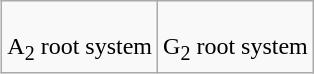<table class=wikitable align=right>
<tr align=center>
<td><br>A<sub>2</sub> root system</td>
<td><br>G<sub>2</sub> root system</td>
</tr>
</table>
